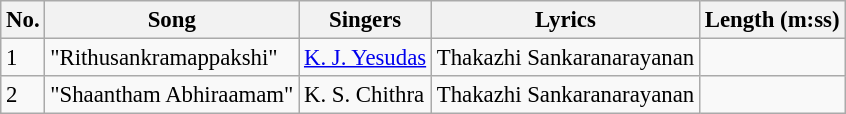<table class="wikitable" style="font-size:95%;">
<tr>
<th>No.</th>
<th>Song</th>
<th>Singers</th>
<th>Lyrics</th>
<th>Length (m:ss)</th>
</tr>
<tr>
<td>1</td>
<td>"Rithusankramappakshi"</td>
<td><a href='#'>K. J. Yesudas</a></td>
<td>Thakazhi Sankaranarayanan</td>
<td></td>
</tr>
<tr>
<td>2</td>
<td>"Shaantham Abhiraamam"</td>
<td>K. S. Chithra</td>
<td>Thakazhi Sankaranarayanan</td>
<td></td>
</tr>
</table>
